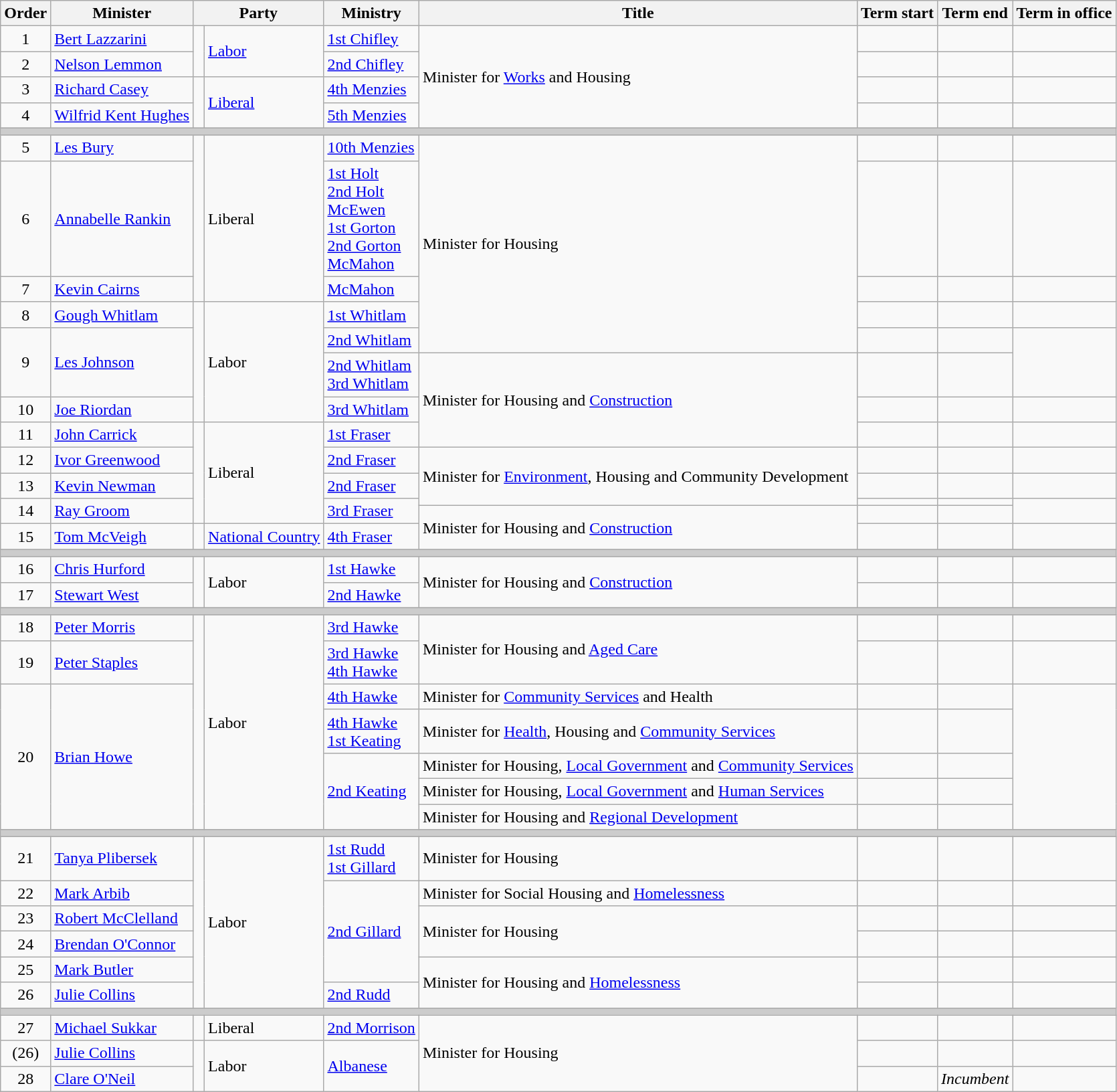<table class="wikitable">
<tr>
<th>Order</th>
<th>Minister</th>
<th colspan=2>Party</th>
<th>Ministry</th>
<th>Title</th>
<th>Term start</th>
<th>Term end</th>
<th>Term in office</th>
</tr>
<tr>
<td align=center>1</td>
<td><a href='#'>Bert Lazzarini</a></td>
<td rowspan=2 > </td>
<td rowspan=2><a href='#'>Labor</a></td>
<td><a href='#'>1st Chifley</a></td>
<td rowspan=4>Minister for <a href='#'>Works</a> and Housing</td>
<td align=center></td>
<td align=center></td>
<td align=right></td>
</tr>
<tr>
<td align=center>2</td>
<td><a href='#'>Nelson Lemmon</a></td>
<td><a href='#'>2nd Chifley</a></td>
<td align=center></td>
<td align=center></td>
<td align=right></td>
</tr>
<tr>
<td align=center>3</td>
<td><a href='#'>Richard Casey</a></td>
<td rowspan=2 > </td>
<td rowspan=2><a href='#'>Liberal</a></td>
<td><a href='#'>4th Menzies</a></td>
<td align=center></td>
<td align=center></td>
<td align=right></td>
</tr>
<tr>
<td align=center>4</td>
<td><a href='#'>Wilfrid Kent Hughes</a></td>
<td><a href='#'>5th Menzies</a></td>
<td align=center></td>
<td align=center></td>
<td align=right></td>
</tr>
<tr>
<th colspan=9 style="background: #cccccc;"></th>
</tr>
<tr>
<td align=center>5</td>
<td><a href='#'>Les Bury</a></td>
<td rowspan=3 > </td>
<td rowspan=3>Liberal</td>
<td><a href='#'>10th Menzies</a></td>
<td rowspan=5>Minister for Housing</td>
<td align=center></td>
<td align=center></td>
<td align=right></td>
</tr>
<tr>
<td align=center>6</td>
<td><a href='#'>Annabelle Rankin</a></td>
<td><a href='#'>1st Holt</a><br><a href='#'>2nd Holt</a><br><a href='#'>McEwen</a><br><a href='#'>1st Gorton</a><br><a href='#'>2nd Gorton</a><br><a href='#'>McMahon</a></td>
<td align=center></td>
<td align=center></td>
<td align=right></td>
</tr>
<tr>
<td align=center>7</td>
<td><a href='#'>Kevin Cairns</a></td>
<td><a href='#'>McMahon</a></td>
<td align=center></td>
<td align=center></td>
<td align=right></td>
</tr>
<tr>
<td align=center>8</td>
<td><a href='#'>Gough Whitlam</a></td>
<td rowspan=4 > </td>
<td rowspan=4>Labor</td>
<td><a href='#'>1st Whitlam</a></td>
<td align=center></td>
<td align=center></td>
<td align=right></td>
</tr>
<tr>
<td align=center rowspan=2>9</td>
<td rowspan=2><a href='#'>Les Johnson</a></td>
<td><a href='#'>2nd Whitlam</a></td>
<td align=center></td>
<td align=center></td>
<td align=right rowspan=2></td>
</tr>
<tr>
<td><a href='#'>2nd Whitlam</a><br><a href='#'>3rd Whitlam</a></td>
<td rowspan=3>Minister for Housing and <a href='#'>Construction</a></td>
<td align=center></td>
<td align=center></td>
</tr>
<tr>
<td align=center>10</td>
<td><a href='#'>Joe Riordan</a></td>
<td><a href='#'>3rd Whitlam</a></td>
<td align=center></td>
<td align=center></td>
<td align=right></td>
</tr>
<tr>
<td align=center>11</td>
<td><a href='#'>John Carrick</a></td>
<td rowspan=5 > </td>
<td rowspan=5>Liberal</td>
<td><a href='#'>1st Fraser</a></td>
<td align=center></td>
<td align=center></td>
<td align=right></td>
</tr>
<tr>
<td align=center>12</td>
<td><a href='#'>Ivor Greenwood</a></td>
<td><a href='#'>2nd Fraser</a></td>
<td rowspan=3>Minister for <a href='#'>Environment</a>, Housing and Community Development</td>
<td align=center></td>
<td align=center></td>
<td align=right></td>
</tr>
<tr>
<td align=center>13</td>
<td><a href='#'>Kevin Newman</a></td>
<td><a href='#'>2nd Fraser</a></td>
<td align=center></td>
<td align=center></td>
<td align=right></td>
</tr>
<tr>
<td align=center rowspan=2>14</td>
<td rowspan=2><a href='#'>Ray Groom</a></td>
<td rowspan=2><a href='#'>3rd Fraser</a></td>
<td align=center></td>
<td align=center></td>
<td align=right rowspan=2></td>
</tr>
<tr>
<td rowspan=2>Minister for Housing and <a href='#'>Construction</a></td>
<td align=center></td>
<td align=center></td>
</tr>
<tr>
<td align=center>15</td>
<td><a href='#'>Tom McVeigh</a></td>
<td> </td>
<td><a href='#'>National Country</a></td>
<td><a href='#'>4th Fraser</a></td>
<td align=center></td>
<td align=center></td>
<td align=right></td>
</tr>
<tr>
<th colspan=9 style="background: #cccccc;"></th>
</tr>
<tr>
<td align=center>16</td>
<td><a href='#'>Chris Hurford</a></td>
<td rowspan=2 > </td>
<td rowspan=2>Labor</td>
<td><a href='#'>1st Hawke</a></td>
<td rowspan=2>Minister for Housing and <a href='#'>Construction</a></td>
<td align=center></td>
<td align=center></td>
<td align=right></td>
</tr>
<tr>
<td align=center>17</td>
<td><a href='#'>Stewart West</a></td>
<td><a href='#'>2nd Hawke</a></td>
<td align=center></td>
<td align=center></td>
<td align=right></td>
</tr>
<tr>
<th colspan=9 style="background: #cccccc;"></th>
</tr>
<tr>
<td align=center>18</td>
<td><a href='#'>Peter Morris</a></td>
<td rowspan=7 > </td>
<td rowspan=7>Labor</td>
<td><a href='#'>3rd Hawke</a></td>
<td rowspan=2>Minister for Housing and <a href='#'>Aged Care</a></td>
<td align=center></td>
<td align=center></td>
<td align=right></td>
</tr>
<tr>
<td align=center>19</td>
<td><a href='#'>Peter Staples</a></td>
<td><a href='#'>3rd Hawke</a><br><a href='#'>4th Hawke</a></td>
<td align=center></td>
<td align=center></td>
<td align=right></td>
</tr>
<tr>
<td align=center rowspan=5>20</td>
<td rowspan=5><a href='#'>Brian Howe</a></td>
<td><a href='#'>4th Hawke</a></td>
<td>Minister for <a href='#'>Community Services</a> and Health</td>
<td align=center></td>
<td align=center></td>
<td rowspan=5 align=right><strong></strong></td>
</tr>
<tr>
<td><a href='#'>4th Hawke</a><br><a href='#'>1st Keating</a></td>
<td>Minister for <a href='#'>Health</a>, Housing and <a href='#'>Community Services</a></td>
<td align=center></td>
<td align=center></td>
</tr>
<tr>
<td rowspan=3><a href='#'>2nd Keating</a></td>
<td>Minister for Housing, <a href='#'>Local Government</a> and <a href='#'>Community Services</a></td>
<td align=center></td>
<td align=center></td>
</tr>
<tr>
<td>Minister for Housing, <a href='#'>Local Government</a> and <a href='#'>Human Services</a></td>
<td align=center></td>
<td align=center></td>
</tr>
<tr>
<td>Minister for Housing and <a href='#'>Regional Development</a></td>
<td align=center></td>
<td align=center></td>
</tr>
<tr>
<th colspan=9 style="background: #cccccc;"></th>
</tr>
<tr>
<td align=center>21</td>
<td><a href='#'>Tanya Plibersek</a></td>
<td rowspan=6 > </td>
<td rowspan=6>Labor</td>
<td><a href='#'>1st Rudd</a><br><a href='#'>1st Gillard</a></td>
<td>Minister for Housing</td>
<td align=center></td>
<td align=center></td>
<td align=right></td>
</tr>
<tr>
<td align=center>22</td>
<td><a href='#'>Mark Arbib</a></td>
<td rowspan=4><a href='#'>2nd Gillard</a></td>
<td>Minister for Social Housing and <a href='#'>Homelessness</a></td>
<td align=center></td>
<td align=center></td>
<td align=right></td>
</tr>
<tr>
<td align=center>23</td>
<td><a href='#'>Robert McClelland</a></td>
<td rowspan=2>Minister for Housing</td>
<td align=center></td>
<td align=center></td>
<td align=right></td>
</tr>
<tr>
<td align=center>24</td>
<td><a href='#'>Brendan O'Connor</a></td>
<td align=center></td>
<td align=center></td>
<td align=right></td>
</tr>
<tr>
<td align=center>25</td>
<td><a href='#'>Mark Butler</a></td>
<td rowspan=2>Minister for Housing and <a href='#'>Homelessness</a></td>
<td align=center></td>
<td align=center></td>
<td align=right></td>
</tr>
<tr>
<td align=center>26</td>
<td><a href='#'>Julie Collins</a></td>
<td><a href='#'>2nd Rudd</a></td>
<td align=center></td>
<td align=center></td>
<td align=right></td>
</tr>
<tr>
<th colspan=9 style="background: #cccccc;"></th>
</tr>
<tr>
<td align=center>27</td>
<td><a href='#'>Michael Sukkar</a></td>
<td> </td>
<td>Liberal</td>
<td><a href='#'>2nd Morrison</a></td>
<td rowspan=3>Minister for Housing</td>
<td align=center></td>
<td align=center></td>
<td align=right></td>
</tr>
<tr>
<td align=center>(26)</td>
<td><a href='#'>Julie Collins</a></td>
<td rowspan=2 > </td>
<td rowspan=2>Labor</td>
<td rowspan=2><a href='#'>Albanese</a></td>
<td align=center></td>
<td align=center></td>
<td align=right></td>
</tr>
<tr>
<td align=center>28</td>
<td><a href='#'>Clare O'Neil</a></td>
<td align=center></td>
<td align=center><em>Incumbent</em></td>
<td align=right></td>
</tr>
</table>
